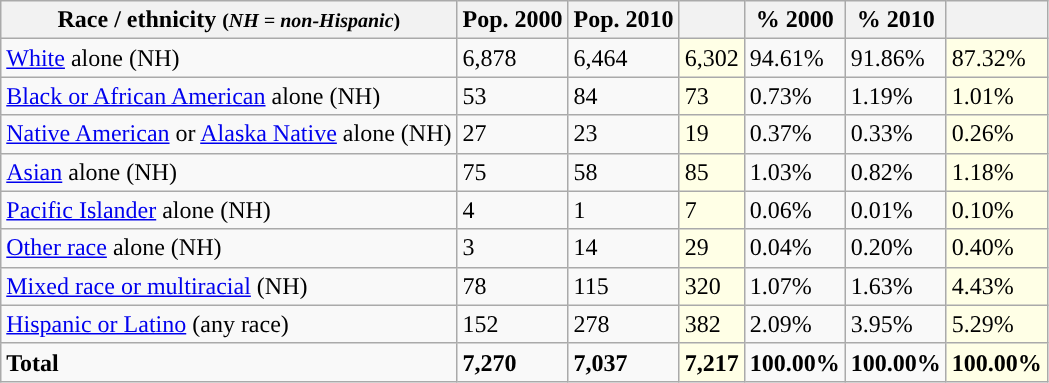<table class="wikitable">
<tr>
<th>Race / ethnicity <small>(<em>NH = non-Hispanic</em>)</small></th>
<th>Pop. 2000</th>
<th>Pop. 2010</th>
<th></th>
<th>% 2000</th>
<th>% 2010</th>
<th></th>
</tr>
<tr>
<td><a href='#'>White</a> alone (NH)</td>
<td>6,878</td>
<td>6,464</td>
<td style='background: #ffffe6;'>6,302</td>
<td>94.61%</td>
<td>91.86%</td>
<td style='background: #ffffe6;'>87.32%</td>
</tr>
<tr>
<td><a href='#'>Black or African American</a> alone (NH)</td>
<td>53</td>
<td>84</td>
<td style='background: #ffffe6;'>73</td>
<td>0.73%</td>
<td>1.19%</td>
<td style='background: #ffffe6;'>1.01%</td>
</tr>
<tr>
<td><a href='#'>Native American</a> or <a href='#'>Alaska Native</a> alone (NH)</td>
<td>27</td>
<td>23</td>
<td style='background: #ffffe6;'>19</td>
<td>0.37%</td>
<td>0.33%</td>
<td style='background: #ffffe6;'>0.26%</td>
</tr>
<tr>
<td><a href='#'>Asian</a> alone (NH)</td>
<td>75</td>
<td>58</td>
<td style='background: #ffffe6;'>85</td>
<td>1.03%</td>
<td>0.82%</td>
<td style='background: #ffffe6;'>1.18%</td>
</tr>
<tr>
<td><a href='#'>Pacific Islander</a> alone (NH)</td>
<td>4</td>
<td>1</td>
<td style='background: #ffffe6;'>7</td>
<td>0.06%</td>
<td>0.01%</td>
<td style='background: #ffffe6;'>0.10%</td>
</tr>
<tr>
<td><a href='#'>Other race</a> alone (NH)</td>
<td>3</td>
<td>14</td>
<td style='background: #ffffe6;'>29</td>
<td>0.04%</td>
<td>0.20%</td>
<td style='background: #ffffe6;'>0.40%</td>
</tr>
<tr>
<td><a href='#'>Mixed race or multiracial</a> (NH)</td>
<td>78</td>
<td>115</td>
<td style='background: #ffffe6;'>320</td>
<td>1.07%</td>
<td>1.63%</td>
<td style='background: #ffffe6;'>4.43%</td>
</tr>
<tr>
<td><a href='#'>Hispanic or Latino</a> (any race)</td>
<td>152</td>
<td>278</td>
<td style='background: #ffffe6;'>382</td>
<td>2.09%</td>
<td>3.95%</td>
<td style='background: #ffffe6;'>5.29%</td>
</tr>
<tr>
<td><strong>Total</strong></td>
<td><strong>7,270</strong></td>
<td><strong>7,037</strong></td>
<td style='background: #ffffe6;'><strong>7,217</strong></td>
<td><strong>100.00%</strong></td>
<td><strong>100.00%</strong></td>
<td style='background: #ffffe6;'><strong>100.00%</strong></td>
</tr>
</table>
